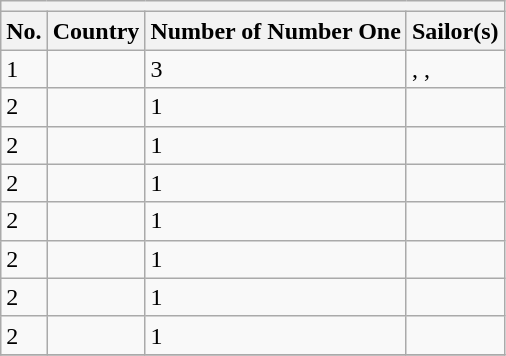<table class="sortable wikitable">
<tr>
<th colspan="4"></th>
</tr>
<tr>
<th>No.</th>
<th>Country</th>
<th>Number of Number One</th>
<th>Sailor(s)</th>
</tr>
<tr>
<td>1</td>
<td></td>
<td>3</td>
<td>, , </td>
</tr>
<tr>
<td>2</td>
<td></td>
<td>1</td>
<td></td>
</tr>
<tr>
<td>2</td>
<td></td>
<td>1</td>
<td></td>
</tr>
<tr>
<td>2</td>
<td></td>
<td>1</td>
<td></td>
</tr>
<tr>
<td>2</td>
<td></td>
<td>1</td>
<td></td>
</tr>
<tr>
<td>2</td>
<td></td>
<td>1</td>
<td></td>
</tr>
<tr>
<td>2</td>
<td></td>
<td>1</td>
<td></td>
</tr>
<tr>
<td>2</td>
<td></td>
<td>1</td>
<td></td>
</tr>
<tr>
</tr>
</table>
